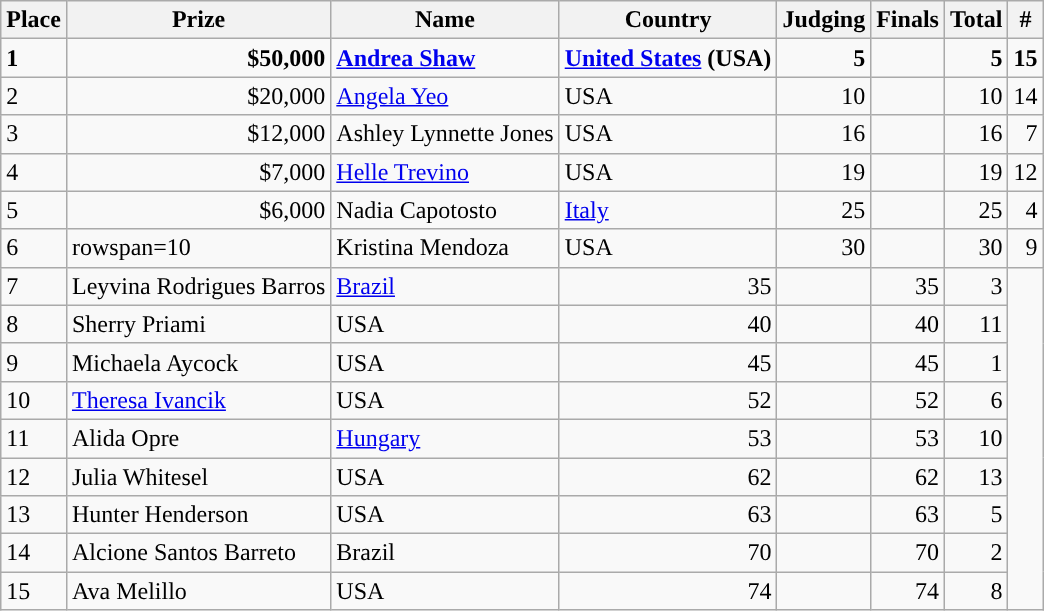<table class="sortable wikitable plainrowheaders">
<tr>
<th>Place</th>
<th>Prize</th>
<th>Name</th>
<th>Country</th>
<th>Judging</th>
<th>Finals</th>
<th>Total</th>
<th>#</th>
</tr>
<tr style="font-weight: bold;">
<td>1</td>
<td style="text-align:right">$50,000</td>
<td><a href='#'>Andrea Shaw</a></td>
<td> <a href='#'>United States</a> (USA)</td>
<td style="text-align:right">5</td>
<td style="text-align:right"></td>
<td style="text-align:right">5</td>
<td style="text-align:right">15</td>
</tr>
<tr>
<td>2</td>
<td style="text-align:right">$20,000</td>
<td><a href='#'>Angela Yeo</a></td>
<td> USA</td>
<td style="text-align:right">10</td>
<td style="text-align:right"></td>
<td style="text-align:right">10</td>
<td style="text-align:right">14</td>
</tr>
<tr>
<td>3</td>
<td style="text-align:right">$12,000</td>
<td>Ashley Lynnette Jones</td>
<td> USA</td>
<td style="text-align:right">16</td>
<td style="text-align:right"></td>
<td style="text-align:right">16</td>
<td style="text-align:right">7</td>
</tr>
<tr>
<td>4</td>
<td style="text-align:right">$7,000</td>
<td><a href='#'>Helle Trevino</a></td>
<td> USA</td>
<td style="text-align:right">19</td>
<td style="text-align:right"></td>
<td style="text-align:right">19</td>
<td style="text-align:right">12</td>
</tr>
<tr>
<td>5</td>
<td style="text-align:right">$6,000</td>
<td>Nadia Capotosto</td>
<td> <a href='#'>Italy</a></td>
<td style="text-align:right">25</td>
<td style="text-align:right"></td>
<td style="text-align:right">25</td>
<td style="text-align:right">4</td>
</tr>
<tr>
<td>6</td>
<td>rowspan=10 </td>
<td>Kristina Mendoza</td>
<td> USA</td>
<td style="text-align:right">30</td>
<td style="text-align:right"></td>
<td style="text-align:right">30</td>
<td style="text-align:right">9</td>
</tr>
<tr>
<td>7</td>
<td>Leyvina Rodrigues Barros</td>
<td> <a href='#'>Brazil</a></td>
<td style="text-align:right">35</td>
<td style="text-align:right"></td>
<td style="text-align:right">35</td>
<td style="text-align:right">3</td>
</tr>
<tr>
<td>8</td>
<td>Sherry Priami</td>
<td> USA</td>
<td style="text-align:right">40</td>
<td style="text-align:right"></td>
<td style="text-align:right">40</td>
<td style="text-align:right">11</td>
</tr>
<tr>
<td>9</td>
<td>Michaela Aycock</td>
<td> USA</td>
<td style="text-align:right">45</td>
<td style="text-align:right"></td>
<td style="text-align:right">45</td>
<td style="text-align:right">1</td>
</tr>
<tr>
<td>10</td>
<td><a href='#'>Theresa Ivancik</a></td>
<td> USA</td>
<td style="text-align:right">52</td>
<td style="text-align:right"></td>
<td style="text-align:right">52</td>
<td style="text-align:right">6</td>
</tr>
<tr>
<td>11</td>
<td>Alida Opre</td>
<td> <a href='#'>Hungary</a></td>
<td style="text-align:right">53</td>
<td style="text-align:right"></td>
<td style="text-align:right">53</td>
<td style="text-align:right">10</td>
</tr>
<tr>
<td>12</td>
<td>Julia Whitesel</td>
<td> USA</td>
<td style="text-align:right">62</td>
<td style="text-align:right"></td>
<td style="text-align:right">62</td>
<td style="text-align:right">13</td>
</tr>
<tr>
<td>13</td>
<td>Hunter Henderson</td>
<td> USA</td>
<td style="text-align:right">63</td>
<td style="text-align:right"></td>
<td style="text-align:right">63</td>
<td style="text-align:right">5</td>
</tr>
<tr>
<td>14</td>
<td>Alcione Santos Barreto</td>
<td> Brazil</td>
<td style="text-align:right">70</td>
<td style="text-align:right"></td>
<td style="text-align:right">70</td>
<td style="text-align:right">2</td>
</tr>
<tr>
<td>15</td>
<td>Ava Melillo</td>
<td> USA</td>
<td style="text-align:right">74</td>
<td style="text-align:right"></td>
<td style="text-align:right">74</td>
<td style="text-align:right">8</td>
</tr>
</table>
